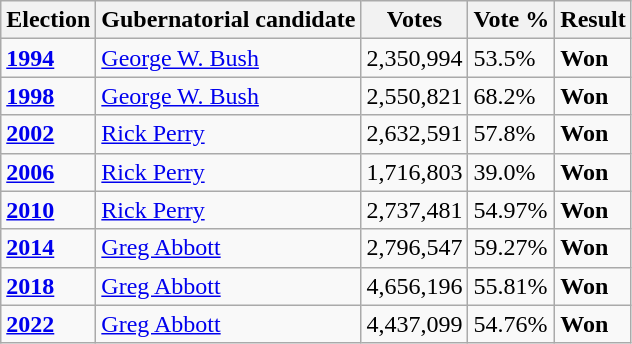<table class="wikitable">
<tr>
<th>Election</th>
<th>Gubernatorial candidate</th>
<th>Votes</th>
<th>Vote %</th>
<th>Result</th>
</tr>
<tr>
<td><strong><a href='#'>1994</a></strong></td>
<td><a href='#'>George W. Bush</a></td>
<td>2,350,994</td>
<td>53.5%</td>
<td><strong>Won</strong> </td>
</tr>
<tr>
<td><strong><a href='#'>1998</a></strong></td>
<td><a href='#'>George W. Bush</a></td>
<td>2,550,821</td>
<td>68.2%</td>
<td><strong>Won</strong> </td>
</tr>
<tr>
<td><strong><a href='#'>2002</a></strong></td>
<td><a href='#'>Rick Perry</a></td>
<td>2,632,591</td>
<td>57.8%</td>
<td><strong>Won</strong> </td>
</tr>
<tr>
<td><strong><a href='#'>2006</a></strong></td>
<td><a href='#'>Rick Perry</a></td>
<td>1,716,803</td>
<td>39.0%</td>
<td><strong>Won</strong> </td>
</tr>
<tr>
<td><strong><a href='#'>2010</a></strong></td>
<td><a href='#'>Rick Perry</a></td>
<td>2,737,481</td>
<td>54.97%</td>
<td><strong>Won</strong> </td>
</tr>
<tr>
<td><strong><a href='#'>2014</a></strong></td>
<td><a href='#'>Greg Abbott</a></td>
<td>2,796,547</td>
<td>59.27%</td>
<td><strong>Won</strong> </td>
</tr>
<tr>
<td><strong><a href='#'>2018</a></strong></td>
<td><a href='#'>Greg Abbott</a></td>
<td>4,656,196</td>
<td>55.81%</td>
<td><strong>Won</strong> </td>
</tr>
<tr>
<td><strong><a href='#'>2022</a></strong></td>
<td><a href='#'>Greg Abbott</a></td>
<td>4,437,099</td>
<td>54.76%</td>
<td><strong>Won</strong> </td>
</tr>
</table>
